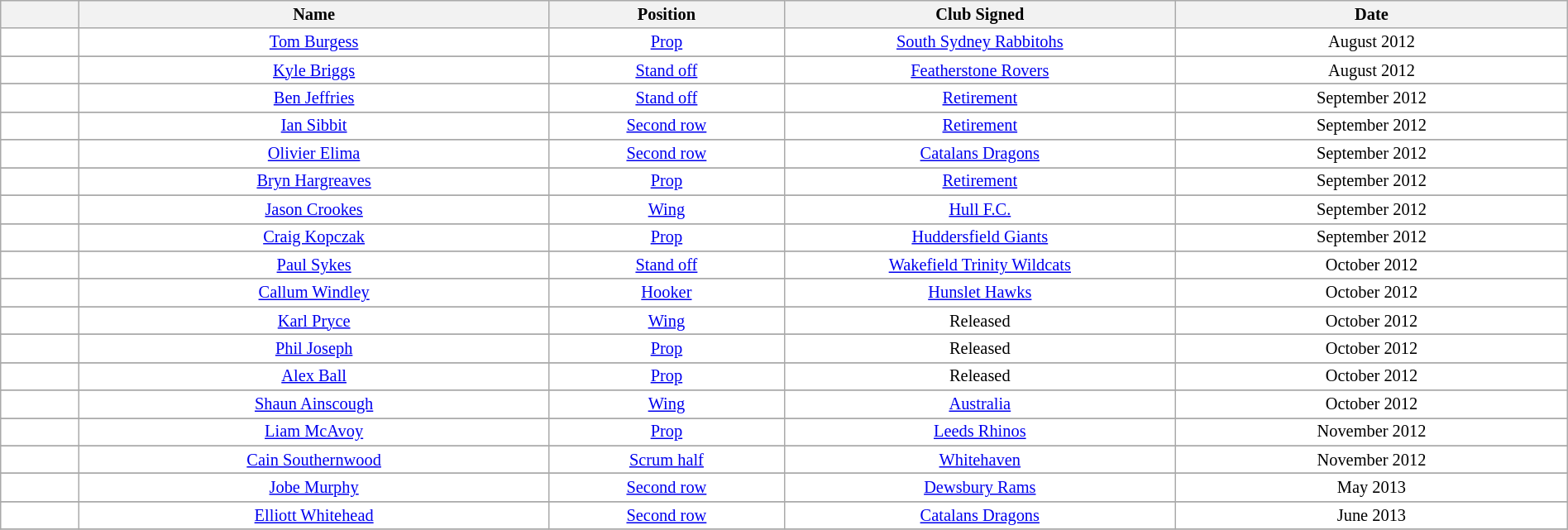<table class="wikitable sortable" width="100%" style="font-size:85%">
<tr bgcolor="#efefef">
<th width=5%></th>
<th width=30%>Name</th>
<th !width=30%>Position</th>
<th width=25%>Club Signed</th>
<th width=25%>Date</th>
</tr>
<tr bgcolor=#FFFFFF>
<td align=center></td>
<td align=center><a href='#'>Tom Burgess</a></td>
<td align=center><a href='#'>Prop</a></td>
<td align=center><a href='#'>South Sydney Rabbitohs</a></td>
<td align=center>August 2012</td>
</tr>
<tr>
</tr>
<tr bgcolor=#FFFFFF>
<td align=center></td>
<td align=center><a href='#'>Kyle Briggs</a></td>
<td align=center><a href='#'>Stand off</a></td>
<td align=center><a href='#'>Featherstone Rovers</a></td>
<td align=center>August 2012</td>
</tr>
<tr>
</tr>
<tr bgcolor=#FFFFFF>
<td align=center></td>
<td align=center><a href='#'>Ben Jeffries</a></td>
<td align=center><a href='#'>Stand off</a></td>
<td align=center><a href='#'>Retirement</a></td>
<td align=center>September 2012</td>
</tr>
<tr>
</tr>
<tr bgcolor=#FFFFFF>
<td align=center></td>
<td align=center><a href='#'>Ian Sibbit</a></td>
<td align=center><a href='#'>Second row</a></td>
<td align=center><a href='#'>Retirement</a></td>
<td align=center>September 2012</td>
</tr>
<tr>
</tr>
<tr bgcolor=#FFFFFF>
<td align=center></td>
<td align=center><a href='#'>Olivier Elima</a></td>
<td align=center><a href='#'>Second row</a></td>
<td align=center><a href='#'>Catalans Dragons</a></td>
<td align=center>September 2012</td>
</tr>
<tr>
</tr>
<tr bgcolor=#FFFFFF>
<td align=center></td>
<td align=center><a href='#'>Bryn Hargreaves</a></td>
<td align=center><a href='#'>Prop</a></td>
<td align=center><a href='#'>Retirement</a></td>
<td align=center>September 2012</td>
</tr>
<tr>
</tr>
<tr bgcolor=#FFFFFF>
<td align=center></td>
<td align=center><a href='#'>Jason Crookes</a></td>
<td align=center><a href='#'>Wing</a></td>
<td align=center><a href='#'>Hull F.C.</a></td>
<td align=center>September 2012</td>
</tr>
<tr>
</tr>
<tr bgcolor=#FFFFFF>
<td align=center></td>
<td align=center><a href='#'>Craig Kopczak</a></td>
<td align=center><a href='#'>Prop</a></td>
<td align=center><a href='#'>Huddersfield Giants</a></td>
<td align=center>September 2012</td>
</tr>
<tr>
</tr>
<tr bgcolor=#FFFFFF>
<td align=center></td>
<td align=center><a href='#'>Paul Sykes</a></td>
<td align=center><a href='#'>Stand off</a></td>
<td align=center><a href='#'>Wakefield Trinity Wildcats</a></td>
<td align=center>October 2012</td>
</tr>
<tr>
</tr>
<tr bgcolor=#FFFFFF>
<td align=center></td>
<td align=center><a href='#'>Callum Windley</a></td>
<td align=center><a href='#'>Hooker</a></td>
<td align=center><a href='#'>Hunslet Hawks</a></td>
<td align=center>October 2012</td>
</tr>
<tr>
</tr>
<tr bgcolor=#FFFFFF>
<td align=center></td>
<td align=center><a href='#'>Karl Pryce</a></td>
<td align=center><a href='#'>Wing</a></td>
<td align=center>Released</td>
<td align=center>October 2012</td>
</tr>
<tr>
</tr>
<tr bgcolor=#FFFFFF>
<td align=center></td>
<td align=center><a href='#'>Phil Joseph</a></td>
<td align=center><a href='#'>Prop</a></td>
<td align=center>Released</td>
<td align=center>October 2012</td>
</tr>
<tr>
</tr>
<tr bgcolor=#FFFFFF>
<td align=center></td>
<td align=center><a href='#'>Alex Ball</a></td>
<td align=center><a href='#'>Prop</a></td>
<td align=center>Released</td>
<td align=center>October 2012</td>
</tr>
<tr>
</tr>
<tr bgcolor=#FFFFFF>
<td align=center></td>
<td align=center><a href='#'>Shaun Ainscough</a></td>
<td align=center><a href='#'>Wing</a></td>
<td align=center><a href='#'>Australia</a></td>
<td align=center>October 2012</td>
</tr>
<tr>
</tr>
<tr bgcolor=#FFFFFF>
<td align=center></td>
<td align=center><a href='#'>Liam McAvoy</a></td>
<td align=center><a href='#'>Prop</a></td>
<td align=center><a href='#'>Leeds Rhinos</a></td>
<td align=center>November 2012</td>
</tr>
<tr>
</tr>
<tr bgcolor=#FFFFFF>
<td align=center></td>
<td align=center><a href='#'>Cain Southernwood</a></td>
<td align=center><a href='#'>Scrum half</a></td>
<td align=center><a href='#'>Whitehaven</a></td>
<td align=center>November 2012</td>
</tr>
<tr>
</tr>
<tr bgcolor=#FFFFFF>
<td align=center></td>
<td align=center><a href='#'>Jobe Murphy</a></td>
<td align=center><a href='#'>Second row</a></td>
<td align=center><a href='#'>Dewsbury Rams</a></td>
<td align=center>May 2013</td>
</tr>
<tr>
</tr>
<tr bgcolor=#FFFFFF>
<td align=center></td>
<td align=center><a href='#'>Elliott Whitehead</a></td>
<td align=center><a href='#'>Second row</a></td>
<td align=center><a href='#'>Catalans Dragons</a></td>
<td align=center>June 2013</td>
</tr>
<tr>
</tr>
</table>
